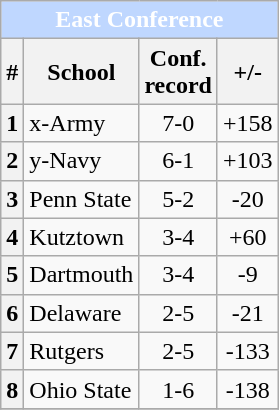<table class="wikitable sortable collapsible collapsed" style="text-align: center;">
<tr>
<th colspan=4 style="background:#BFD7FF; color:white">East Conference</th>
</tr>
<tr>
<th>#</th>
<th>School</th>
<th>Conf. <br> record</th>
<th>+/-</th>
</tr>
<tr>
<th>1</th>
<td align="left">x-Army</td>
<td>7-0</td>
<td>+158</td>
</tr>
<tr>
<th>2</th>
<td align="left">y-Navy</td>
<td>6-1</td>
<td>+103</td>
</tr>
<tr>
<th>3</th>
<td align="left">Penn State</td>
<td>5-2</td>
<td>-20</td>
</tr>
<tr>
<th>4</th>
<td align="left">Kutztown</td>
<td>3-4</td>
<td>+60</td>
</tr>
<tr>
<th>5</th>
<td align="left">Dartmouth</td>
<td>3-4</td>
<td>-9</td>
</tr>
<tr>
<th>6</th>
<td align="left">Delaware</td>
<td>2-5</td>
<td>-21</td>
</tr>
<tr>
<th>7</th>
<td align="left">Rutgers</td>
<td>2-5</td>
<td>-133</td>
</tr>
<tr>
<th>8</th>
<td align="left">Ohio State</td>
<td>1-6</td>
<td>-138</td>
</tr>
<tr>
</tr>
</table>
